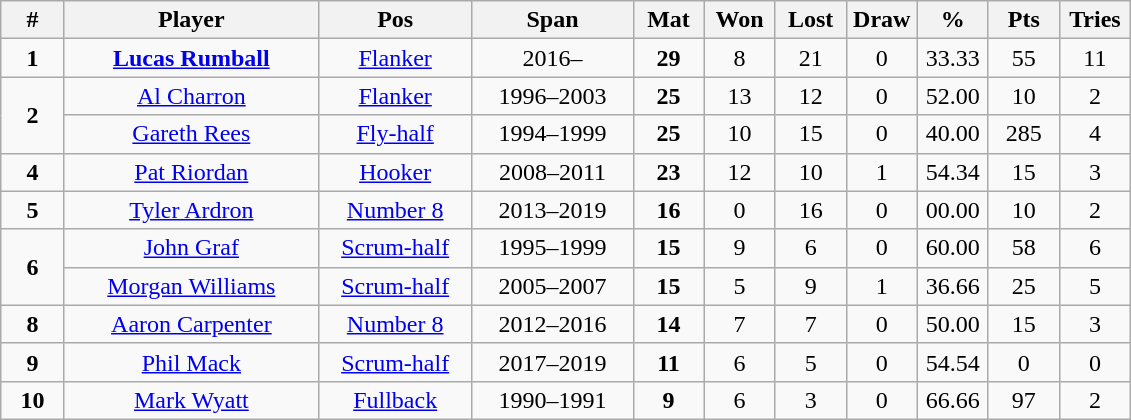<table class="wikitable" style="font-size:100%; text-align:center;">
<tr>
<th style="width:35px;">#</th>
<th style="width:162px;">Player</th>
<th style="width:95px;">Pos</th>
<th style="width:100px;">Span</th>
<th style="width:40px;">Mat</th>
<th style="width:40px;">Won</th>
<th style="width:40px;">Lost</th>
<th style="width:40px;">Draw</th>
<th style="width:40px;">%</th>
<th style="width:40px;">Pts</th>
<th style="width:40px;">Tries</th>
</tr>
<tr>
<td><strong>1</strong></td>
<td><strong><a href='#'>Lucas Rumball</a></strong></td>
<td><a href='#'>Flanker</a></td>
<td>2016–</td>
<td><strong>29</strong></td>
<td>8</td>
<td>21</td>
<td>0</td>
<td>33.33</td>
<td>55</td>
<td>11</td>
</tr>
<tr>
<td rowspan="2"><strong>2</strong></td>
<td><a href='#'>Al Charron</a></td>
<td><a href='#'>Flanker</a></td>
<td>1996–2003</td>
<td><strong>25</strong></td>
<td>13</td>
<td>12</td>
<td>0</td>
<td>52.00</td>
<td>10</td>
<td>2</td>
</tr>
<tr>
<td><a href='#'>Gareth Rees</a></td>
<td><a href='#'>Fly-half</a></td>
<td>1994–1999</td>
<td><strong>25</strong></td>
<td>10</td>
<td>15</td>
<td>0</td>
<td>40.00</td>
<td>285</td>
<td>4</td>
</tr>
<tr>
<td><strong>4</strong></td>
<td><a href='#'>Pat Riordan</a></td>
<td><a href='#'>Hooker</a></td>
<td>2008–2011</td>
<td><strong>23</strong></td>
<td>12</td>
<td>10</td>
<td>1</td>
<td>54.34</td>
<td>15</td>
<td>3</td>
</tr>
<tr>
<td><strong>5</strong></td>
<td><a href='#'>Tyler Ardron</a></td>
<td><a href='#'>Number 8</a></td>
<td>2013–2019</td>
<td><strong>16</strong></td>
<td>0</td>
<td>16</td>
<td>0</td>
<td>00.00</td>
<td>10</td>
<td>2</td>
</tr>
<tr>
<td rowspan="2"><strong>6</strong></td>
<td><a href='#'>John Graf</a></td>
<td><a href='#'>Scrum-half</a></td>
<td>1995–1999</td>
<td><strong>15</strong></td>
<td>9</td>
<td>6</td>
<td>0</td>
<td>60.00</td>
<td>58</td>
<td>6</td>
</tr>
<tr>
<td><a href='#'>Morgan Williams</a></td>
<td><a href='#'>Scrum-half</a></td>
<td>2005–2007</td>
<td><strong>15</strong></td>
<td>5</td>
<td>9</td>
<td>1</td>
<td>36.66</td>
<td>25</td>
<td>5</td>
</tr>
<tr>
<td><strong>8</strong></td>
<td><a href='#'>Aaron Carpenter</a></td>
<td><a href='#'>Number 8</a></td>
<td>2012–2016</td>
<td><strong>14</strong></td>
<td>7</td>
<td>7</td>
<td>0</td>
<td>50.00</td>
<td>15</td>
<td>3</td>
</tr>
<tr>
<td><strong>9</strong></td>
<td><a href='#'>Phil Mack</a></td>
<td><a href='#'>Scrum-half</a></td>
<td>2017–2019</td>
<td><strong>11</strong></td>
<td>6</td>
<td>5</td>
<td>0</td>
<td>54.54</td>
<td>0</td>
<td>0</td>
</tr>
<tr>
<td><strong>10</strong></td>
<td><a href='#'>Mark Wyatt</a></td>
<td><a href='#'>Fullback</a></td>
<td>1990–1991</td>
<td><strong>9</strong></td>
<td>6</td>
<td>3</td>
<td>0</td>
<td>66.66</td>
<td>97</td>
<td>2</td>
</tr>
</table>
